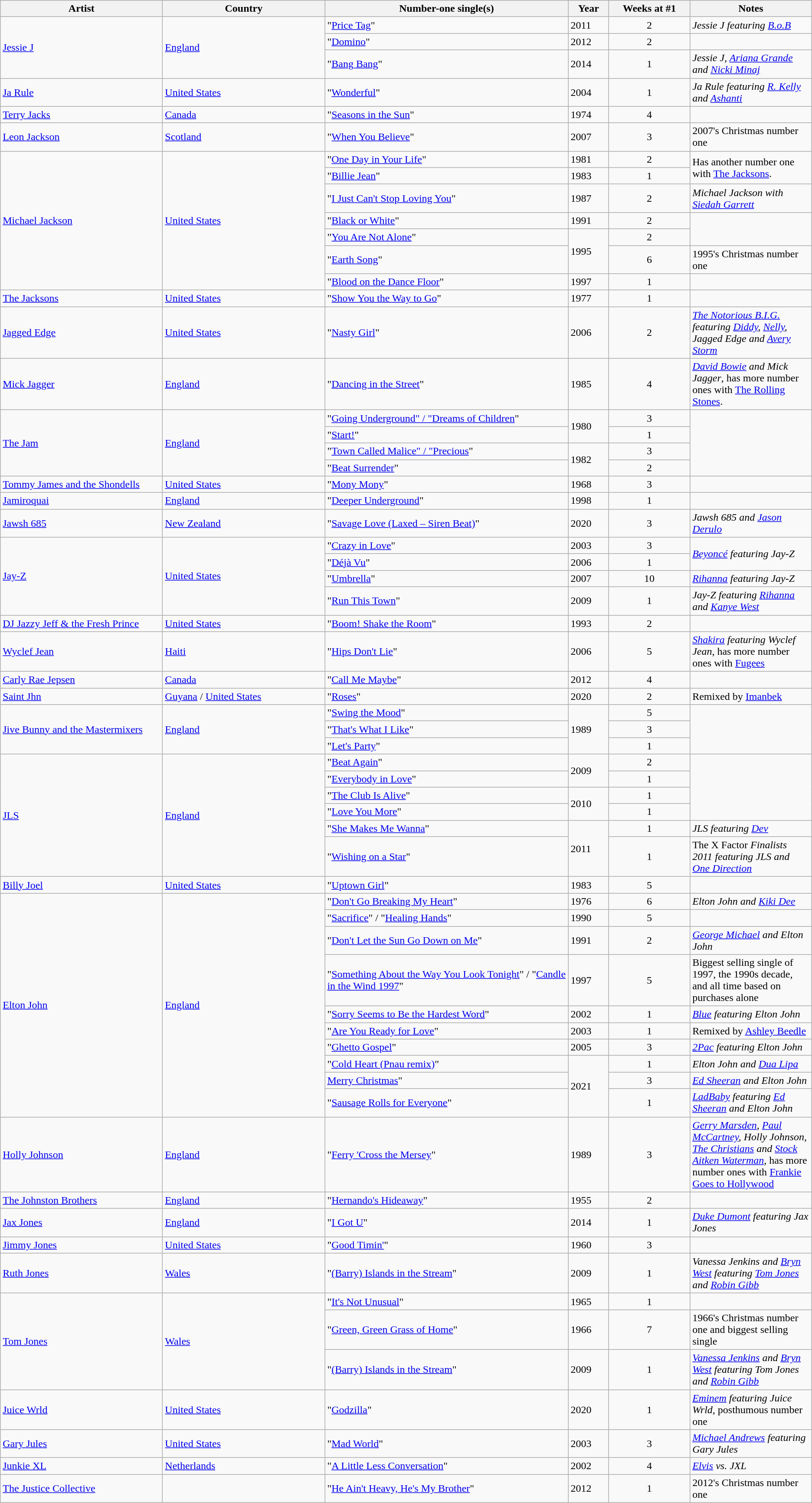<table class="wikitable">
<tr>
<th width="20%">Artist</th>
<th width="20%">Country</th>
<th width="30%">Number-one single(s)</th>
<th width="5%">Year</th>
<th width="10%">Weeks at #1</th>
<th width:"45%">Notes</th>
</tr>
<tr>
<td rowspan="3"><a href='#'>Jessie J</a></td>
<td rowspan="3"><a href='#'>England</a></td>
<td>"<a href='#'>Price Tag</a>"</td>
<td>2011</td>
<td align=center>2</td>
<td><em>Jessie J featuring <a href='#'>B.o.B</a></em></td>
</tr>
<tr>
<td>"<a href='#'>Domino</a>"</td>
<td>2012</td>
<td align=center>2</td>
<td></td>
</tr>
<tr>
<td>"<a href='#'>Bang Bang</a>"</td>
<td>2014</td>
<td align=center>1</td>
<td><em>Jessie J, <a href='#'>Ariana Grande</a> and <a href='#'>Nicki Minaj</a></em></td>
</tr>
<tr>
<td><a href='#'>Ja Rule</a></td>
<td><a href='#'>United States</a></td>
<td>"<a href='#'>Wonderful</a>"</td>
<td>2004</td>
<td align=center>1</td>
<td><em>Ja Rule featuring <a href='#'>R. Kelly</a> and <a href='#'>Ashanti</a></em></td>
</tr>
<tr>
<td><a href='#'>Terry Jacks</a></td>
<td><a href='#'>Canada</a></td>
<td>"<a href='#'>Seasons in the Sun</a>"</td>
<td>1974</td>
<td align=center>4</td>
<td></td>
</tr>
<tr>
<td><a href='#'>Leon Jackson</a></td>
<td><a href='#'>Scotland</a></td>
<td>"<a href='#'>When You Believe</a>"</td>
<td>2007</td>
<td align=center>3</td>
<td>2007's Christmas number one</td>
</tr>
<tr>
<td rowspan="7"><a href='#'>Michael Jackson</a></td>
<td rowspan="7"><a href='#'>United States</a></td>
<td>"<a href='#'>One Day in Your Life</a>"</td>
<td>1981</td>
<td align=center>2</td>
<td rowspan="2">Has another number one with <a href='#'>The Jacksons</a>.</td>
</tr>
<tr>
<td>"<a href='#'>Billie Jean</a>"</td>
<td>1983</td>
<td align=center>1</td>
</tr>
<tr>
<td>"<a href='#'>I Just Can't Stop Loving You</a>"</td>
<td>1987</td>
<td align=center>2</td>
<td><em>Michael Jackson with <a href='#'>Siedah Garrett</a></em></td>
</tr>
<tr>
<td>"<a href='#'>Black or White</a>"</td>
<td>1991</td>
<td align=center>2</td>
<td rowspan="2"></td>
</tr>
<tr>
<td>"<a href='#'>You Are Not Alone</a>"</td>
<td rowspan="2">1995</td>
<td align=center>2</td>
</tr>
<tr>
<td>"<a href='#'>Earth Song</a>"</td>
<td align=center>6</td>
<td>1995's Christmas number one</td>
</tr>
<tr>
<td>"<a href='#'>Blood on the Dance Floor</a>"</td>
<td>1997</td>
<td align=center>1</td>
<td></td>
</tr>
<tr>
<td><a href='#'>The Jacksons</a></td>
<td><a href='#'>United States</a></td>
<td>"<a href='#'>Show You the Way to Go</a>"</td>
<td>1977</td>
<td align=center>1</td>
<td></td>
</tr>
<tr>
<td><a href='#'>Jagged Edge</a></td>
<td><a href='#'>United States</a></td>
<td>"<a href='#'>Nasty Girl</a>"</td>
<td>2006</td>
<td align=center>2</td>
<td><em><a href='#'>The Notorious B.I.G.</a> featuring <a href='#'>Diddy</a>, <a href='#'>Nelly</a>, Jagged Edge and <a href='#'>Avery Storm</a></em></td>
</tr>
<tr>
<td><a href='#'>Mick Jagger</a></td>
<td><a href='#'>England</a></td>
<td>"<a href='#'>Dancing in the Street</a>"</td>
<td>1985</td>
<td align=center>4</td>
<td><em><a href='#'>David Bowie</a> and Mick Jagger</em>, has more number ones with <a href='#'>The Rolling Stones</a>.</td>
</tr>
<tr>
<td rowspan="4"><a href='#'>The Jam</a></td>
<td rowspan="4"><a href='#'>England</a></td>
<td>"<a href='#'>Going Underground" / "Dreams of Children</a>"</td>
<td rowspan="2">1980</td>
<td align=center>3</td>
<td rowspan="4"></td>
</tr>
<tr>
<td>"<a href='#'>Start!</a>"</td>
<td align=center>1</td>
</tr>
<tr>
<td>"<a href='#'>Town Called Malice" / "Precious</a>"</td>
<td rowspan="2">1982</td>
<td align=center>3</td>
</tr>
<tr>
<td>"<a href='#'>Beat Surrender</a>"</td>
<td align=center>2</td>
</tr>
<tr>
<td><a href='#'>Tommy James and the Shondells</a></td>
<td><a href='#'>United States</a></td>
<td>"<a href='#'>Mony Mony</a>"</td>
<td>1968</td>
<td align=center>3</td>
<td></td>
</tr>
<tr>
<td><a href='#'>Jamiroquai</a></td>
<td><a href='#'>England</a></td>
<td>"<a href='#'>Deeper Underground</a>"</td>
<td>1998</td>
<td align=center>1</td>
<td></td>
</tr>
<tr>
<td><a href='#'>Jawsh 685</a></td>
<td><a href='#'>New Zealand</a></td>
<td>"<a href='#'>Savage Love (Laxed – Siren Beat)</a>"</td>
<td>2020</td>
<td align=center>3</td>
<td><em>Jawsh 685 and <a href='#'>Jason Derulo</a></em></td>
</tr>
<tr>
<td rowspan="4"><a href='#'>Jay-Z</a></td>
<td rowspan="4"><a href='#'>United States</a></td>
<td>"<a href='#'>Crazy in Love</a>"</td>
<td>2003</td>
<td align=center>3</td>
<td rowspan="2"><em><a href='#'>Beyoncé</a> featuring Jay-Z</em></td>
</tr>
<tr>
<td>"<a href='#'>Déjà Vu</a>"</td>
<td>2006</td>
<td align=center>1</td>
</tr>
<tr>
<td>"<a href='#'>Umbrella</a>"</td>
<td>2007</td>
<td align=center>10</td>
<td><em><a href='#'>Rihanna</a> featuring Jay-Z</em></td>
</tr>
<tr>
<td>"<a href='#'>Run This Town</a>"</td>
<td>2009</td>
<td align=center>1</td>
<td><em>Jay-Z featuring <a href='#'>Rihanna</a> and <a href='#'>Kanye West</a></em></td>
</tr>
<tr>
<td><a href='#'>DJ Jazzy Jeff & the Fresh Prince</a></td>
<td><a href='#'>United States</a></td>
<td>"<a href='#'>Boom! Shake the Room</a>"</td>
<td>1993</td>
<td align=center>2</td>
<td></td>
</tr>
<tr>
<td><a href='#'>Wyclef Jean</a></td>
<td><a href='#'>Haiti</a></td>
<td>"<a href='#'>Hips Don't Lie</a>"</td>
<td>2006</td>
<td align=center>5</td>
<td><em><a href='#'>Shakira</a> featuring Wyclef Jean</em>, has more number ones with <a href='#'>Fugees</a></td>
</tr>
<tr>
<td><a href='#'>Carly Rae Jepsen</a></td>
<td><a href='#'>Canada</a></td>
<td>"<a href='#'>Call Me Maybe</a>"</td>
<td>2012</td>
<td align=center>4</td>
<td></td>
</tr>
<tr>
<td><a href='#'>Saint Jhn</a></td>
<td><a href='#'>Guyana</a> / <a href='#'>United States</a></td>
<td>"<a href='#'>Roses</a>"</td>
<td>2020</td>
<td align=center>2</td>
<td>Remixed by <a href='#'>Imanbek</a></td>
</tr>
<tr>
<td rowspan="3"><a href='#'>Jive Bunny and the Mastermixers</a></td>
<td rowspan="3"><a href='#'>England</a></td>
<td>"<a href='#'>Swing the Mood</a>"</td>
<td rowspan="3">1989</td>
<td align=center>5</td>
<td rowspan="3"></td>
</tr>
<tr>
<td>"<a href='#'>That's What I Like</a>"</td>
<td align=center>3</td>
</tr>
<tr>
<td>"<a href='#'>Let's Party</a>"</td>
<td align=center>1</td>
</tr>
<tr>
<td rowspan="6"><a href='#'>JLS</a></td>
<td rowspan="6"><a href='#'>England</a></td>
<td>"<a href='#'>Beat Again</a>"</td>
<td rowspan="2">2009</td>
<td align=center>2</td>
<td rowspan="4"></td>
</tr>
<tr>
<td>"<a href='#'>Everybody in Love</a>"</td>
<td align=center>1</td>
</tr>
<tr>
<td>"<a href='#'>The Club Is Alive</a>"</td>
<td rowspan="2">2010</td>
<td align=center>1</td>
</tr>
<tr>
<td>"<a href='#'>Love You More</a>"</td>
<td align=center>1</td>
</tr>
<tr>
<td>"<a href='#'>She Makes Me Wanna</a>"</td>
<td rowspan="2">2011</td>
<td align=center>1</td>
<td><em>JLS featuring <a href='#'>Dev</a></em></td>
</tr>
<tr>
<td>"<a href='#'>Wishing on a Star</a>"</td>
<td align=center>1</td>
<td>The X Factor <em>Finalists 2011 featuring JLS and <a href='#'>One Direction</a></em></td>
</tr>
<tr>
<td><a href='#'>Billy Joel</a></td>
<td><a href='#'>United States</a></td>
<td>"<a href='#'>Uptown Girl</a>"</td>
<td>1983</td>
<td align=center>5</td>
<td></td>
</tr>
<tr>
<td rowspan="10"><a href='#'>Elton John</a></td>
<td rowspan="10"><a href='#'>England</a></td>
<td>"<a href='#'>Don't Go Breaking My Heart</a>"</td>
<td>1976</td>
<td align=center>6</td>
<td><em>Elton John and <a href='#'>Kiki Dee</a></em></td>
</tr>
<tr>
<td>"<a href='#'>Sacrifice</a>" / "<a href='#'>Healing Hands</a>"</td>
<td>1990</td>
<td align=center>5</td>
<td></td>
</tr>
<tr>
<td>"<a href='#'>Don't Let the Sun Go Down on Me</a>"</td>
<td>1991</td>
<td align=center>2</td>
<td><em><a href='#'>George Michael</a> and Elton John</em></td>
</tr>
<tr>
<td>"<a href='#'>Something About the Way You Look Tonight</a>" / "<a href='#'>Candle in the Wind 1997</a>"</td>
<td>1997</td>
<td align=center>5</td>
<td>Biggest selling single of 1997, the 1990s decade, and all time based on purchases alone</td>
</tr>
<tr>
<td>"<a href='#'>Sorry Seems to Be the Hardest Word</a>"</td>
<td>2002</td>
<td align=center>1</td>
<td><em><a href='#'>Blue</a> featuring Elton John</em></td>
</tr>
<tr>
<td>"<a href='#'>Are You Ready for Love</a>"</td>
<td>2003</td>
<td align=center>1</td>
<td>Remixed by <a href='#'>Ashley Beedle</a></td>
</tr>
<tr>
<td>"<a href='#'>Ghetto Gospel</a>"</td>
<td>2005</td>
<td align=center>3</td>
<td><em><a href='#'>2Pac</a> featuring Elton John</em></td>
</tr>
<tr>
<td>"<a href='#'>Cold Heart (Pnau remix)</a>"</td>
<td rowspan="3">2021</td>
<td align=center>1</td>
<td><em>Elton John and <a href='#'>Dua Lipa</a></em></td>
</tr>
<tr>
<td><a href='#'>Merry Christmas</a>"</td>
<td align=center>3</td>
<td><em><a href='#'>Ed Sheeran</a> and Elton John</em></td>
</tr>
<tr>
<td>"<a href='#'>Sausage Rolls for Everyone</a>"</td>
<td align=center>1</td>
<td><em><a href='#'>LadBaby</a> featuring <a href='#'>Ed Sheeran</a> and Elton John</em></td>
</tr>
<tr>
<td><a href='#'>Holly Johnson</a></td>
<td><a href='#'>England</a></td>
<td>"<a href='#'>Ferry 'Cross the Mersey</a>"</td>
<td>1989</td>
<td align=center>3</td>
<td><em><a href='#'>Gerry Marsden</a>, <a href='#'>Paul McCartney</a>, Holly Johnson, <a href='#'>The Christians</a> and <a href='#'>Stock Aitken Waterman</a></em>, has more number ones with <a href='#'>Frankie Goes to Hollywood</a></td>
</tr>
<tr>
<td><a href='#'>The Johnston Brothers</a></td>
<td><a href='#'>England</a></td>
<td>"<a href='#'>Hernando's Hideaway</a>"</td>
<td>1955</td>
<td align=center>2</td>
<td></td>
</tr>
<tr>
<td><a href='#'>Jax Jones</a></td>
<td><a href='#'>England</a></td>
<td>"<a href='#'>I Got U</a>"</td>
<td>2014</td>
<td align=center>1</td>
<td><em><a href='#'>Duke Dumont</a> featuring Jax Jones</em></td>
</tr>
<tr>
<td><a href='#'>Jimmy Jones</a></td>
<td><a href='#'>United States</a></td>
<td>"<a href='#'>Good Timin'</a>"</td>
<td>1960</td>
<td align=center>3</td>
<td></td>
</tr>
<tr>
<td><a href='#'>Ruth Jones</a></td>
<td><a href='#'>Wales</a></td>
<td>"<a href='#'>(Barry) Islands in the Stream</a>"</td>
<td>2009</td>
<td align=center>1</td>
<td><em>Vanessa Jenkins and <a href='#'>Bryn West</a> featuring <a href='#'>Tom Jones</a> and <a href='#'>Robin Gibb</a></em></td>
</tr>
<tr>
<td rowspan="3"><a href='#'>Tom Jones</a></td>
<td rowspan="3"><a href='#'>Wales</a></td>
<td>"<a href='#'>It's Not Unusual</a>"</td>
<td>1965</td>
<td align=center>1</td>
<td></td>
</tr>
<tr>
<td>"<a href='#'>Green, Green Grass of Home</a>"</td>
<td>1966</td>
<td align=center>7</td>
<td>1966's Christmas number one and biggest selling single</td>
</tr>
<tr>
<td>"<a href='#'>(Barry) Islands in the Stream</a>"</td>
<td>2009</td>
<td align=center>1</td>
<td><em><a href='#'>Vanessa Jenkins</a> and <a href='#'>Bryn West</a> featuring Tom Jones and <a href='#'>Robin Gibb</a></em></td>
</tr>
<tr>
<td><a href='#'>Juice Wrld</a></td>
<td><a href='#'>United States</a></td>
<td>"<a href='#'>Godzilla</a>"</td>
<td>2020</td>
<td align=center>1</td>
<td><em><a href='#'>Eminem</a> featuring Juice Wrld</em>, posthumous number one</td>
</tr>
<tr>
<td><a href='#'>Gary Jules</a></td>
<td><a href='#'>United States</a></td>
<td>"<a href='#'>Mad World</a>"</td>
<td>2003</td>
<td align=center>3</td>
<td><em><a href='#'>Michael Andrews</a> featuring Gary Jules</em></td>
</tr>
<tr>
<td><a href='#'>Junkie XL</a></td>
<td><a href='#'>Netherlands</a></td>
<td>"<a href='#'>A Little Less Conversation</a>"</td>
<td>2002</td>
<td align=center>4</td>
<td><em><a href='#'>Elvis</a> vs. JXL</em></td>
</tr>
<tr>
<td><a href='#'>The Justice Collective</a></td>
<td></td>
<td>"<a href='#'>He Ain't Heavy, He's My Brother</a>"</td>
<td>2012</td>
<td align=center>1</td>
<td>2012's Christmas number one</td>
</tr>
</table>
